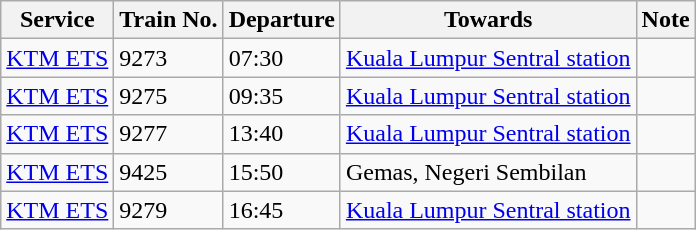<table class="wikitable">
<tr>
<th>Service</th>
<th>Train No.</th>
<th>Departure</th>
<th>Towards</th>
<th>Note</th>
</tr>
<tr>
<td><a href='#'>KTM ETS</a></td>
<td>9273</td>
<td>07:30</td>
<td><a href='#'>Kuala Lumpur Sentral station</a></td>
<td></td>
</tr>
<tr>
<td><a href='#'>KTM ETS</a></td>
<td>9275</td>
<td>09:35</td>
<td><a href='#'>Kuala Lumpur Sentral station</a></td>
<td></td>
</tr>
<tr>
<td><a href='#'>KTM ETS</a></td>
<td>9277</td>
<td>13:40</td>
<td><a href='#'>Kuala Lumpur Sentral station</a></td>
<td></td>
</tr>
<tr>
<td><a href='#'>KTM ETS</a></td>
<td>9425</td>
<td>15:50</td>
<td>Gemas, Negeri Sembilan</td>
<td></td>
</tr>
<tr>
<td><a href='#'>KTM ETS</a></td>
<td>9279</td>
<td>16:45</td>
<td><a href='#'>Kuala Lumpur Sentral station</a></td>
<td></td>
</tr>
</table>
